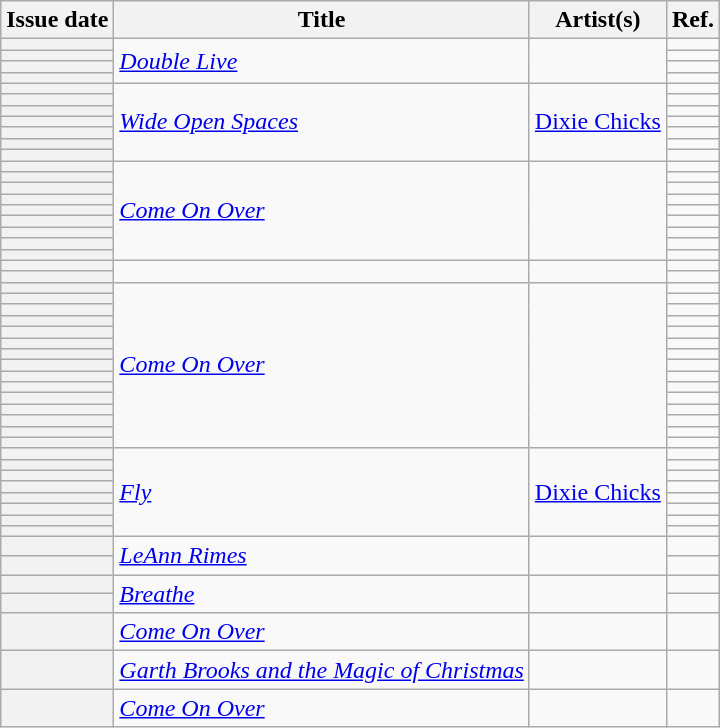<table class="wikitable sortable plainrowheaders">
<tr>
<th scope=col>Issue date</th>
<th scope=col>Title</th>
<th scope=col>Artist(s)</th>
<th scope=col class=unsortable>Ref.</th>
</tr>
<tr>
<th scope=row></th>
<td rowspan="4"><em><a href='#'>Double Live</a></em></td>
<td rowspan="4"></td>
<td align=center></td>
</tr>
<tr>
<th scope=row></th>
<td align=center></td>
</tr>
<tr>
<th scope=row></th>
<td align=center></td>
</tr>
<tr>
<th scope=row></th>
<td align=center></td>
</tr>
<tr>
<th scope=row></th>
<td rowspan="7"><em><a href='#'>Wide Open Spaces</a></em></td>
<td rowspan="7"><a href='#'>Dixie Chicks</a></td>
<td align=center></td>
</tr>
<tr>
<th scope=row></th>
<td align=center></td>
</tr>
<tr>
<th scope=row></th>
<td align=center></td>
</tr>
<tr>
<th scope=row></th>
<td align=center></td>
</tr>
<tr>
<th scope=row></th>
<td align=center></td>
</tr>
<tr>
<th scope=row></th>
<td align=center></td>
</tr>
<tr>
<th scope=row></th>
<td align=center></td>
</tr>
<tr>
<th scope=row></th>
<td rowspan="9"><em><a href='#'>Come On Over</a></em></td>
<td rowspan="9"></td>
<td align=center></td>
</tr>
<tr>
<th scope=row></th>
<td align=center></td>
</tr>
<tr>
<th scope=row></th>
<td align=center></td>
</tr>
<tr>
<th scope=row></th>
<td align=center></td>
</tr>
<tr>
<th scope=row></th>
<td align=center></td>
</tr>
<tr>
<th scope=row></th>
<td align=center></td>
</tr>
<tr>
<th scope=row></th>
<td align=center></td>
</tr>
<tr>
<th scope=row></th>
<td align=center></td>
</tr>
<tr>
<th scope=row></th>
<td align=center></td>
</tr>
<tr>
<th scope=row></th>
<td rowspan="2"><em></em></td>
<td rowspan="2"></td>
<td align=center></td>
</tr>
<tr>
<th scope=row></th>
<td align=center></td>
</tr>
<tr>
<th scope=row></th>
<td rowspan="15"><em><a href='#'>Come On Over</a></em></td>
<td rowspan="15"></td>
<td align=center></td>
</tr>
<tr>
<th scope=row></th>
<td align=center></td>
</tr>
<tr>
<th scope=row></th>
<td align=center></td>
</tr>
<tr>
<th scope=row></th>
<td align=center></td>
</tr>
<tr>
<th scope=row></th>
<td align=center></td>
</tr>
<tr>
<th scope=row></th>
<td align=center></td>
</tr>
<tr>
<th scope=row></th>
<td align=center></td>
</tr>
<tr>
<th scope=row></th>
<td align=center></td>
</tr>
<tr>
<th scope=row></th>
<td align=center></td>
</tr>
<tr>
<th scope=row></th>
<td align=center></td>
</tr>
<tr>
<th scope=row></th>
<td align=center></td>
</tr>
<tr>
<th scope=row></th>
<td align=center></td>
</tr>
<tr>
<th scope=row></th>
<td align=center></td>
</tr>
<tr>
<th scope=row></th>
<td align=center></td>
</tr>
<tr>
<th scope=row></th>
<td align=center></td>
</tr>
<tr>
<th scope=row></th>
<td rowspan="8"><em><a href='#'>Fly</a></em></td>
<td rowspan="8"><a href='#'>Dixie Chicks</a></td>
<td align=center></td>
</tr>
<tr>
<th scope=row></th>
<td align=center></td>
</tr>
<tr>
<th scope=row></th>
<td align=center></td>
</tr>
<tr>
<th scope=row></th>
<td align=center></td>
</tr>
<tr>
<th scope=row></th>
<td align=center></td>
</tr>
<tr>
<th scope=row></th>
<td align=center></td>
</tr>
<tr>
<th scope=row></th>
<td align=center></td>
</tr>
<tr>
<th scope=row></th>
<td align=center></td>
</tr>
<tr>
<th scope=row></th>
<td rowspan="2"><em><a href='#'>LeAnn Rimes</a></em></td>
<td rowspan="2"></td>
<td align=center></td>
</tr>
<tr>
<th scope=row></th>
<td align=center></td>
</tr>
<tr>
<th scope=row></th>
<td rowspan="2"><em><a href='#'>Breathe</a></em></td>
<td rowspan="2"></td>
<td align=center></td>
</tr>
<tr>
<th scope=row></th>
<td align=center></td>
</tr>
<tr>
<th scope=row></th>
<td><em><a href='#'>Come On Over</a></em></td>
<td></td>
<td align=center></td>
</tr>
<tr>
<th scope=row></th>
<td><em><a href='#'>Garth Brooks and the Magic of Christmas</a></em></td>
<td></td>
<td align=center></td>
</tr>
<tr>
<th scope=row></th>
<td><em><a href='#'>Come On Over</a></em></td>
<td></td>
<td align=center></td>
</tr>
</table>
